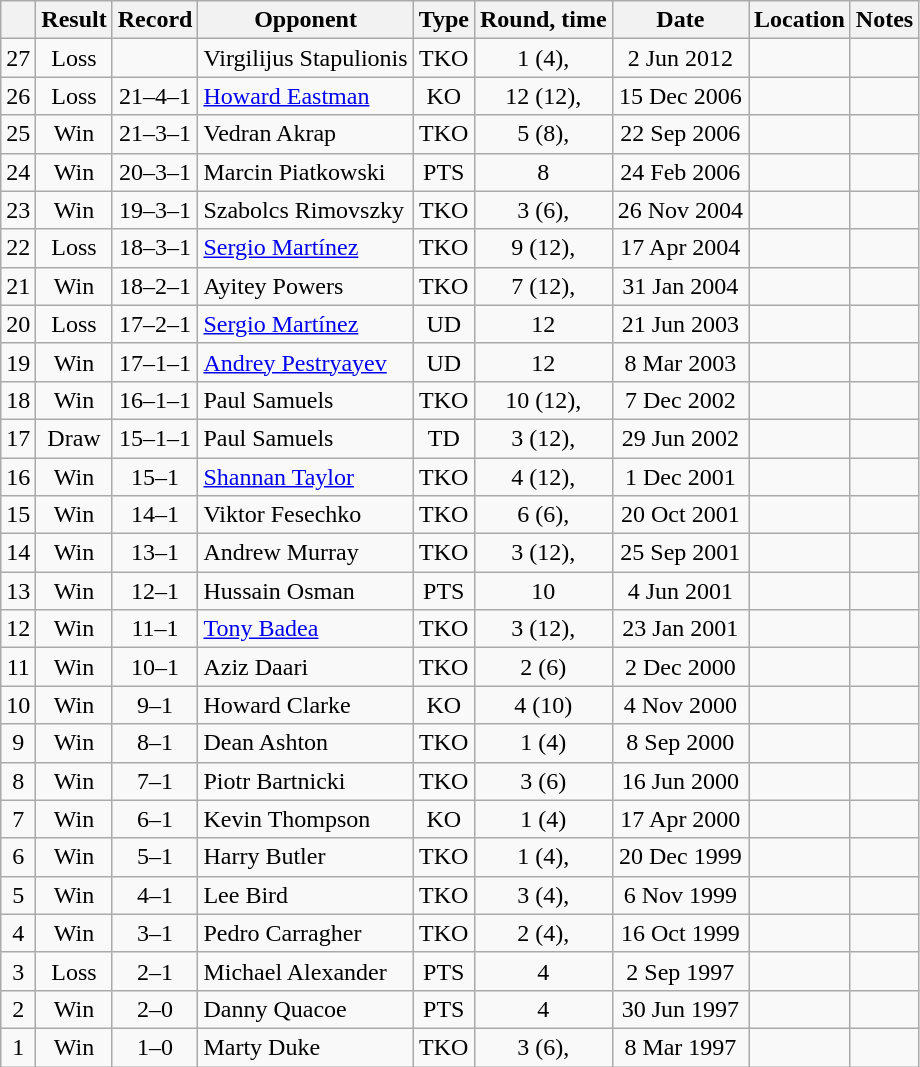<table class="wikitable" style="text-align:center">
<tr>
<th></th>
<th>Result</th>
<th>Record</th>
<th>Opponent</th>
<th>Type</th>
<th>Round, time</th>
<th>Date</th>
<th>Location</th>
<th>Notes</th>
</tr>
<tr>
<td>27</td>
<td>Loss</td>
<td></td>
<td style="text-align:left;">Virgilijus Stapulionis</td>
<td>TKO</td>
<td>1 (4), </td>
<td>2 Jun 2012</td>
<td style="text-align:left"></td>
<td></td>
</tr>
<tr>
<td>26</td>
<td>Loss</td>
<td>21–4–1</td>
<td style="text-align:left;"><a href='#'>Howard Eastman</a></td>
<td>KO</td>
<td>12 (12), </td>
<td>15 Dec 2006</td>
<td style="text-align:left"></td>
<td style="text-align:left"></td>
</tr>
<tr>
<td>25</td>
<td>Win</td>
<td>21–3–1</td>
<td style="text-align:left;">Vedran Akrap</td>
<td>TKO</td>
<td>5 (8), </td>
<td>22 Sep 2006</td>
<td style="text-align:left"></td>
<td></td>
</tr>
<tr>
<td>24</td>
<td>Win</td>
<td>20–3–1</td>
<td style="text-align:left;">Marcin Piatkowski</td>
<td>PTS</td>
<td>8</td>
<td>24 Feb 2006</td>
<td style="text-align:left"></td>
<td></td>
</tr>
<tr>
<td>23</td>
<td>Win</td>
<td>19–3–1</td>
<td style="text-align:left;">Szabolcs Rimovszky</td>
<td>TKO</td>
<td>3 (6), </td>
<td>26 Nov 2004</td>
<td style="text-align:left"></td>
<td></td>
</tr>
<tr>
<td>22</td>
<td>Loss</td>
<td>18–3–1</td>
<td style="text-align:left;"><a href='#'>Sergio Martínez</a></td>
<td>TKO</td>
<td>9 (12), </td>
<td>17 Apr 2004</td>
<td style="text-align:left"></td>
<td style="text-align:left"></td>
</tr>
<tr>
<td>21</td>
<td>Win</td>
<td>18–2–1</td>
<td style="text-align:left;">Ayitey Powers</td>
<td>TKO</td>
<td>7 (12), </td>
<td>31 Jan 2004</td>
<td style="text-align:left"></td>
<td style="text-align:left"></td>
</tr>
<tr>
<td>20</td>
<td>Loss</td>
<td>17–2–1</td>
<td style="text-align:left;"><a href='#'>Sergio Martínez</a></td>
<td>UD</td>
<td>12</td>
<td>21 Jun 2003</td>
<td style="text-align:left"></td>
<td style="text-align:left"></td>
</tr>
<tr>
<td>19</td>
<td>Win</td>
<td>17–1–1</td>
<td style="text-align:left;"><a href='#'>Andrey Pestryayev</a></td>
<td>UD</td>
<td>12</td>
<td>8 Mar 2003</td>
<td style="text-align:left"></td>
<td style="text-align:left"></td>
</tr>
<tr>
<td>18</td>
<td>Win</td>
<td>16–1–1</td>
<td style="text-align:left;">Paul Samuels</td>
<td>TKO</td>
<td>10 (12), </td>
<td>7 Dec 2002</td>
<td style="text-align:left"></td>
<td style="text-align:left"></td>
</tr>
<tr>
<td>17</td>
<td>Draw</td>
<td>15–1–1</td>
<td style="text-align:left;">Paul Samuels</td>
<td>TD</td>
<td>3 (12), </td>
<td>29 Jun 2002</td>
<td style="text-align:left"></td>
<td style="text-align:left"></td>
</tr>
<tr>
<td>16</td>
<td>Win</td>
<td>15–1</td>
<td style="text-align:left;"><a href='#'>Shannan Taylor</a></td>
<td>TKO</td>
<td>4 (12), </td>
<td>1 Dec 2001</td>
<td style="text-align:left"></td>
<td style="text-align:left"></td>
</tr>
<tr>
<td>15</td>
<td>Win</td>
<td>14–1</td>
<td style="text-align:left;">Viktor Fesechko</td>
<td>TKO</td>
<td>6 (6), </td>
<td>20 Oct 2001</td>
<td style="text-align:left"></td>
<td></td>
</tr>
<tr>
<td>14</td>
<td>Win</td>
<td>13–1</td>
<td style="text-align:left;">Andrew Murray</td>
<td>TKO</td>
<td>3 (12), </td>
<td>25 Sep 2001</td>
<td style="text-align:left"></td>
<td style="text-align:left"></td>
</tr>
<tr>
<td>13</td>
<td>Win</td>
<td>12–1</td>
<td style="text-align:left;">Hussain Osman</td>
<td>PTS</td>
<td>10</td>
<td>4 Jun 2001</td>
<td style="text-align:left"></td>
<td></td>
</tr>
<tr>
<td>12</td>
<td>Win</td>
<td>11–1</td>
<td style="text-align:left;"><a href='#'>Tony Badea</a></td>
<td>TKO</td>
<td>3 (12), </td>
<td>23 Jan 2001</td>
<td style="text-align:left"></td>
<td style="text-align:left"></td>
</tr>
<tr>
<td>11</td>
<td>Win</td>
<td>10–1</td>
<td style="text-align:left;">Aziz Daari</td>
<td>TKO</td>
<td>2 (6)</td>
<td>2 Dec 2000</td>
<td style="text-align:left"></td>
<td></td>
</tr>
<tr>
<td>10</td>
<td>Win</td>
<td>9–1</td>
<td style="text-align:left;">Howard Clarke</td>
<td>KO</td>
<td>4 (10)</td>
<td>4 Nov 2000</td>
<td style="text-align:left"></td>
<td></td>
</tr>
<tr>
<td>9</td>
<td>Win</td>
<td>8–1</td>
<td style="text-align:left;">Dean Ashton</td>
<td>TKO</td>
<td>1 (4)</td>
<td>8 Sep 2000</td>
<td style="text-align:left"></td>
<td></td>
</tr>
<tr>
<td>8</td>
<td>Win</td>
<td>7–1</td>
<td style="text-align:left;">Piotr Bartnicki</td>
<td>TKO</td>
<td>3 (6)</td>
<td>16 Jun 2000</td>
<td style="text-align:left"></td>
<td></td>
</tr>
<tr>
<td>7</td>
<td>Win</td>
<td>6–1</td>
<td style="text-align:left;">Kevin Thompson</td>
<td>KO</td>
<td>1 (4)</td>
<td>17 Apr 2000</td>
<td style="text-align:left"></td>
<td></td>
</tr>
<tr>
<td>6</td>
<td>Win</td>
<td>5–1</td>
<td style="text-align:left;">Harry Butler</td>
<td>TKO</td>
<td>1 (4), </td>
<td>20 Dec 1999</td>
<td style="text-align:left"></td>
<td></td>
</tr>
<tr>
<td>5</td>
<td>Win</td>
<td>4–1</td>
<td style="text-align:left;">Lee Bird</td>
<td>TKO</td>
<td>3 (4), </td>
<td>6 Nov 1999</td>
<td style="text-align:left"></td>
<td></td>
</tr>
<tr>
<td>4</td>
<td>Win</td>
<td>3–1</td>
<td style="text-align:left;">Pedro Carragher</td>
<td>TKO</td>
<td>2 (4), </td>
<td>16 Oct 1999</td>
<td style="text-align:left"></td>
<td></td>
</tr>
<tr>
<td>3</td>
<td>Loss</td>
<td>2–1</td>
<td style="text-align:left;">Michael Alexander</td>
<td>PTS</td>
<td>4</td>
<td>2 Sep 1997</td>
<td style="text-align:left"></td>
<td></td>
</tr>
<tr>
<td>2</td>
<td>Win</td>
<td>2–0</td>
<td style="text-align:left;">Danny Quacoe</td>
<td>PTS</td>
<td>4</td>
<td>30 Jun 1997</td>
<td style="text-align:left"></td>
<td></td>
</tr>
<tr>
<td>1</td>
<td>Win</td>
<td>1–0</td>
<td style="text-align:left;">Marty Duke</td>
<td>TKO</td>
<td>3 (6), </td>
<td>8 Mar 1997</td>
<td style="text-align:left"></td>
<td></td>
</tr>
</table>
